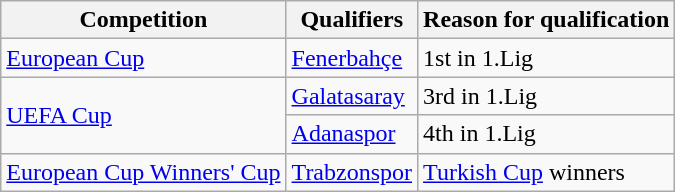<table class="wikitable">
<tr>
<th>Competition</th>
<th>Qualifiers</th>
<th>Reason for qualification</th>
</tr>
<tr>
<td rowspan="1"><a href='#'>European Cup</a></td>
<td><a href='#'>Fenerbahçe</a></td>
<td>1st in 1.Lig</td>
</tr>
<tr>
<td rowspan="2"><a href='#'>UEFA Cup</a></td>
<td><a href='#'>Galatasaray</a></td>
<td>3rd in 1.Lig</td>
</tr>
<tr>
<td><a href='#'>Adanaspor</a></td>
<td>4th in 1.Lig</td>
</tr>
<tr>
<td rowspan="1"><a href='#'>European Cup Winners' Cup</a></td>
<td><a href='#'>Trabzonspor</a></td>
<td><a href='#'>Turkish Cup</a> winners</td>
</tr>
</table>
